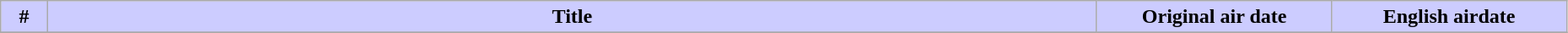<table class="wikitable" border="1" width="98%">
<tr>
<th style="background:#CCF" width="3%">#</th>
<th style="background:#CCF">Title</th>
<th style="background:#CCF" width="15%">Original air date</th>
<th style="background:#CCF" width="15%">English airdate</th>
</tr>
<tr>
</tr>
</table>
